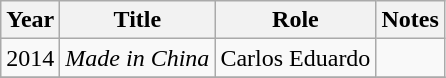<table class="wikitable sortable">
<tr>
<th>Year</th>
<th>Title</th>
<th>Role</th>
<th>Notes</th>
</tr>
<tr>
<td>2014</td>
<td><em>Made in China</em></td>
<td>Carlos Eduardo</td>
<td></td>
</tr>
<tr>
</tr>
</table>
